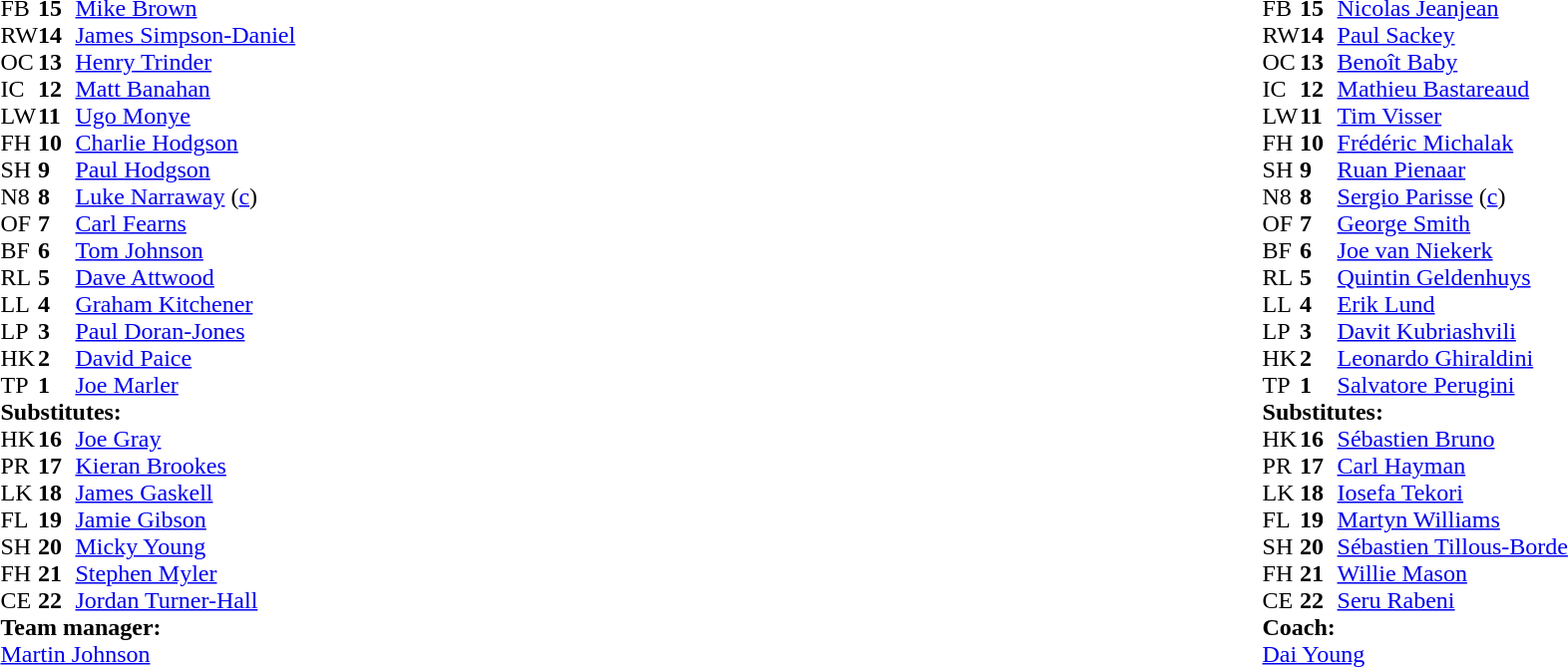<table style="width:100%">
<tr>
<td style="vertical-align:top;width:50%"><br><table cellspacing="0" cellpadding="0">
<tr>
<th width="25"></th>
<th width="25"></th>
</tr>
<tr>
<td>FB</td>
<td><strong>15</strong></td>
<td><a href='#'>Mike Brown</a></td>
<td></td>
<td></td>
</tr>
<tr>
<td>RW</td>
<td><strong>14</strong></td>
<td><a href='#'>James Simpson-Daniel</a></td>
</tr>
<tr>
<td>OC</td>
<td><strong>13</strong></td>
<td><a href='#'>Henry Trinder</a></td>
</tr>
<tr>
<td>IC</td>
<td><strong>12</strong></td>
<td><a href='#'>Matt Banahan</a></td>
</tr>
<tr>
<td>LW</td>
<td><strong>11</strong></td>
<td><a href='#'>Ugo Monye</a></td>
<td></td>
<td></td>
</tr>
<tr>
<td>FH</td>
<td><strong>10</strong></td>
<td><a href='#'>Charlie Hodgson</a></td>
</tr>
<tr>
<td>SH</td>
<td><strong>9</strong></td>
<td><a href='#'>Paul Hodgson</a></td>
<td></td>
<td></td>
</tr>
<tr>
<td>N8</td>
<td><strong>8</strong></td>
<td><a href='#'>Luke Narraway</a> (<a href='#'>c</a>)</td>
</tr>
<tr>
<td>OF</td>
<td><strong>7</strong></td>
<td><a href='#'>Carl Fearns</a></td>
<td></td>
<td></td>
</tr>
<tr>
<td>BF</td>
<td><strong>6</strong></td>
<td><a href='#'>Tom Johnson</a></td>
</tr>
<tr>
<td>RL</td>
<td><strong>5</strong></td>
<td><a href='#'>Dave Attwood</a></td>
</tr>
<tr>
<td>LL</td>
<td><strong>4</strong></td>
<td><a href='#'>Graham Kitchener</a></td>
<td></td>
<td></td>
</tr>
<tr>
<td>LP</td>
<td><strong>3</strong></td>
<td><a href='#'>Paul Doran-Jones</a></td>
<td></td>
<td></td>
<td></td>
</tr>
<tr>
<td>HK</td>
<td><strong>2</strong></td>
<td><a href='#'>David Paice</a></td>
</tr>
<tr>
<td>TP</td>
<td><strong>1</strong></td>
<td><a href='#'>Joe Marler</a></td>
<td></td>
<td></td>
<td></td>
</tr>
<tr>
<td colspan=3><strong>Substitutes:</strong></td>
</tr>
<tr>
<td>HK</td>
<td><strong>16</strong></td>
<td><a href='#'>Joe Gray</a></td>
</tr>
<tr>
<td>PR</td>
<td><strong>17</strong></td>
<td><a href='#'>Kieran Brookes</a></td>
<td></td>
<td></td>
</tr>
<tr>
<td>LK</td>
<td><strong>18</strong></td>
<td><a href='#'>James Gaskell</a></td>
<td></td>
<td></td>
</tr>
<tr>
<td>FL</td>
<td><strong>19</strong></td>
<td><a href='#'>Jamie Gibson</a></td>
<td></td>
<td></td>
</tr>
<tr>
<td>SH</td>
<td><strong>20</strong></td>
<td><a href='#'>Micky Young</a></td>
<td></td>
<td></td>
</tr>
<tr>
<td>FH</td>
<td><strong>21</strong></td>
<td><a href='#'>Stephen Myler</a></td>
<td></td>
<td></td>
</tr>
<tr>
<td>CE</td>
<td><strong>22</strong></td>
<td><a href='#'>Jordan Turner-Hall</a></td>
<td></td>
<td></td>
</tr>
<tr>
<td colspan="3"><strong>Team manager:</strong></td>
</tr>
<tr>
<td colspan="4"> <a href='#'>Martin Johnson</a></td>
</tr>
</table>
</td>
<td style="vertical-align:top"></td>
<td style="vertical-align:top;width:50%"><br><table cellspacing="0" cellpadding="0" style="margin:auto">
<tr>
<th width="25"></th>
<th width="25"></th>
</tr>
<tr>
<td>FB</td>
<td><strong>15</strong></td>
<td> <a href='#'>Nicolas Jeanjean</a></td>
</tr>
<tr>
<td>RW</td>
<td><strong>14</strong></td>
<td> <a href='#'>Paul Sackey</a></td>
<td></td>
<td></td>
</tr>
<tr>
<td>OC</td>
<td><strong>13</strong></td>
<td> <a href='#'>Benoît Baby</a></td>
<td></td>
<td></td>
</tr>
<tr>
<td>IC</td>
<td><strong>12</strong></td>
<td> <a href='#'>Mathieu Bastareaud</a></td>
</tr>
<tr>
<td>LW</td>
<td><strong>11</strong></td>
<td> <a href='#'>Tim Visser</a></td>
</tr>
<tr>
<td>FH</td>
<td><strong>10</strong></td>
<td> <a href='#'>Frédéric Michalak</a></td>
<td></td>
<td></td>
</tr>
<tr>
<td>SH</td>
<td><strong>9</strong></td>
<td> <a href='#'>Ruan Pienaar</a></td>
</tr>
<tr>
<td>N8</td>
<td><strong>8</strong></td>
<td> <a href='#'>Sergio Parisse</a> (<a href='#'>c</a>)</td>
</tr>
<tr>
<td>OF</td>
<td><strong>7</strong></td>
<td> <a href='#'>George Smith</a></td>
<td></td>
<td></td>
</tr>
<tr>
<td>BF</td>
<td><strong>6</strong></td>
<td> <a href='#'>Joe van Niekerk</a></td>
</tr>
<tr>
<td>RL</td>
<td><strong>5</strong></td>
<td> <a href='#'>Quintin Geldenhuys</a></td>
<td></td>
<td></td>
</tr>
<tr>
<td>LL</td>
<td><strong>4</strong></td>
<td> <a href='#'>Erik Lund</a></td>
</tr>
<tr>
<td>LP</td>
<td><strong>3</strong></td>
<td> <a href='#'>Davit Kubriashvili</a></td>
<td></td>
<td></td>
</tr>
<tr>
<td>HK</td>
<td><strong>2</strong></td>
<td> <a href='#'>Leonardo Ghiraldini</a></td>
<td></td>
<td></td>
</tr>
<tr>
<td>TP</td>
<td><strong>1</strong></td>
<td> <a href='#'>Salvatore Perugini</a></td>
</tr>
<tr>
<td colspan=3><strong>Substitutes:</strong></td>
</tr>
<tr>
<td>HK</td>
<td><strong>16</strong></td>
<td> <a href='#'>Sébastien Bruno</a></td>
<td></td>
<td></td>
</tr>
<tr>
<td>PR</td>
<td><strong>17</strong></td>
<td> <a href='#'>Carl Hayman</a></td>
<td></td>
<td></td>
</tr>
<tr>
<td>LK</td>
<td><strong>18</strong></td>
<td> <a href='#'>Iosefa Tekori</a></td>
<td></td>
<td></td>
</tr>
<tr>
<td>FL</td>
<td><strong>19</strong></td>
<td> <a href='#'>Martyn Williams</a></td>
<td></td>
<td></td>
</tr>
<tr>
<td>SH</td>
<td><strong>20</strong></td>
<td> <a href='#'>Sébastien Tillous-Borde</a></td>
<td></td>
<td></td>
</tr>
<tr>
<td>FH</td>
<td><strong>21</strong></td>
<td> <a href='#'>Willie Mason</a></td>
<td></td>
<td></td>
</tr>
<tr>
<td>CE</td>
<td><strong>22</strong></td>
<td> <a href='#'>Seru Rabeni</a></td>
<td></td>
<td></td>
</tr>
<tr>
<td colspan="3"><strong>Coach:</strong></td>
</tr>
<tr>
<td colspan="4"> <a href='#'>Dai Young</a></td>
</tr>
</table>
</td>
</tr>
</table>
